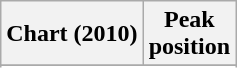<table class="wikitable sortable plainrowheaders" style="text-align:center">
<tr>
<th scope="col">Chart (2010)</th>
<th scope="col">Peak<br>position</th>
</tr>
<tr>
</tr>
<tr>
</tr>
<tr>
</tr>
</table>
